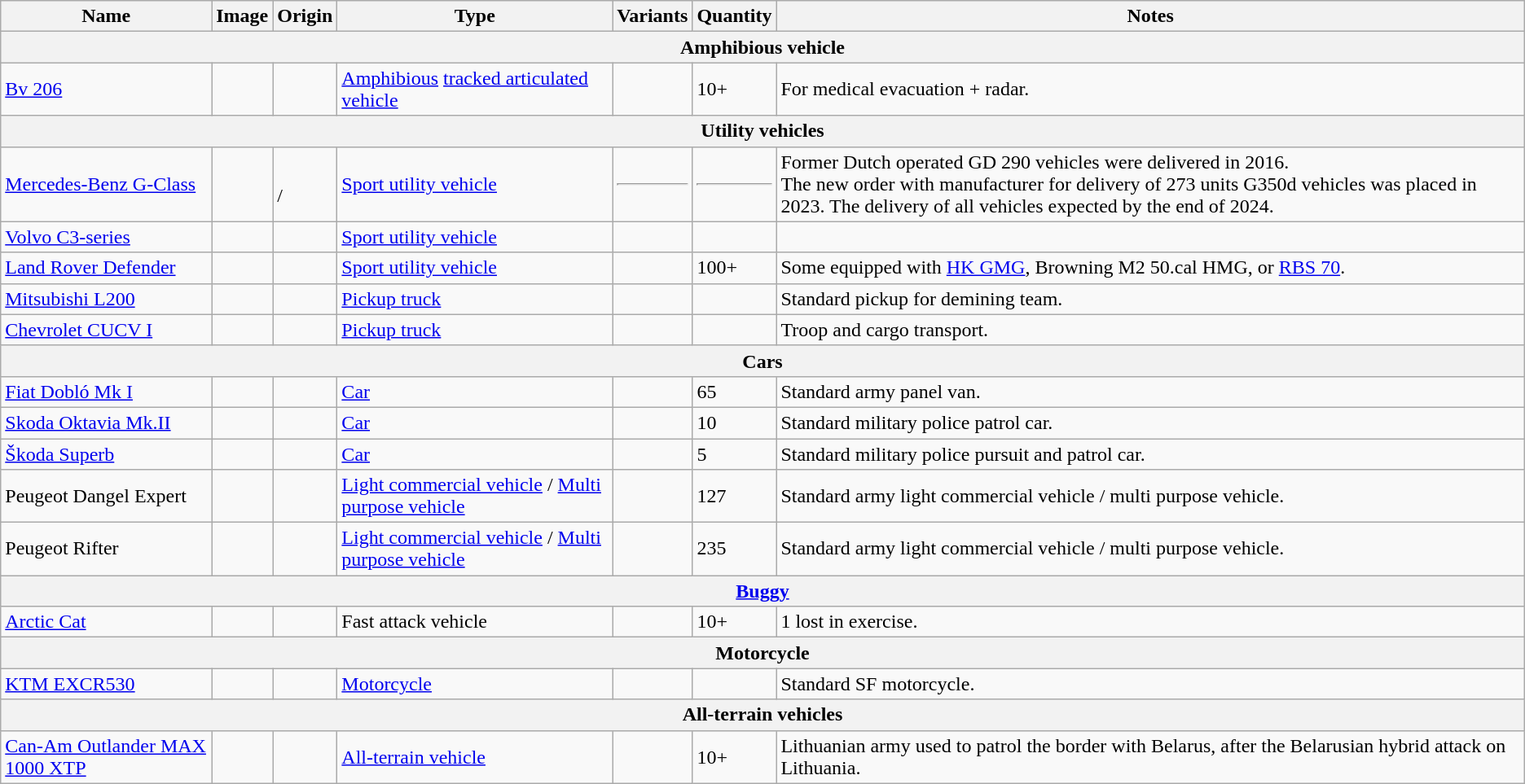<table class="wikitable">
<tr>
<th>Name</th>
<th>Image</th>
<th>Origin</th>
<th>Type</th>
<th>Variants</th>
<th>Quantity</th>
<th>Notes</th>
</tr>
<tr>
<th colspan="7">Amphibious vehicle</th>
</tr>
<tr>
<td><a href='#'>Bv 206</a></td>
<td></td>
<td><br></td>
<td><a href='#'>Amphibious</a> <a href='#'>tracked articulated vehicle</a></td>
<td></td>
<td>10+</td>
<td>For medical evacuation + radar.</td>
</tr>
<tr>
<th colspan="7">Utility vehicles</th>
</tr>
<tr>
<td><a href='#'>Mercedes-Benz G-Class</a></td>
<td></td>
<td><br> /<br></td>
<td><a href='#'>Sport utility vehicle</a></td>
<td><hr></td>
<td><hr></td>
<td>Former Dutch operated GD 290 vehicles were delivered in 2016.<br>The new order with manufacturer for delivery of 273 units G350d vehicles was placed in 2023. The delivery of all vehicles expected by the end of 2024.</td>
</tr>
<tr>
<td><a href='#'>Volvo C3-series</a></td>
<td></td>
<td></td>
<td><a href='#'>Sport utility vehicle</a></td>
<td></td>
<td></td>
<td></td>
</tr>
<tr>
<td><a href='#'>Land Rover Defender</a></td>
<td><br></td>
<td></td>
<td><a href='#'>Sport utility vehicle</a></td>
<td></td>
<td>100+</td>
<td>Some equipped with <a href='#'>HK GMG</a>, Browning M2 50.cal HMG, or <a href='#'>RBS 70</a>.</td>
</tr>
<tr>
<td><a href='#'>Mitsubishi L200</a></td>
<td></td>
<td></td>
<td><a href='#'>Pickup truck</a></td>
<td></td>
<td></td>
<td>Standard pickup for demining team.</td>
</tr>
<tr>
<td><a href='#'>Chevrolet CUCV I</a></td>
<td></td>
<td></td>
<td><a href='#'>Pickup truck</a></td>
<td></td>
<td></td>
<td>Troop and cargo transport.</td>
</tr>
<tr>
<th colspan="7">Cars</th>
</tr>
<tr>
<td><a href='#'>Fiat Dobló Mk I</a></td>
<td></td>
<td></td>
<td><a href='#'>Car</a></td>
<td></td>
<td>65</td>
<td>Standard army panel van.</td>
</tr>
<tr>
<td><a href='#'>Skoda Oktavia Mk.II</a></td>
<td></td>
<td></td>
<td><a href='#'>Car</a></td>
<td></td>
<td>10</td>
<td>Standard military police patrol car.</td>
</tr>
<tr>
<td><a href='#'>Škoda Superb</a></td>
<td></td>
<td></td>
<td><a href='#'>Car</a></td>
<td></td>
<td>5</td>
<td>Standard military police pursuit and patrol car.</td>
</tr>
<tr>
<td>Peugeot Dangel Expert</td>
<td></td>
<td></td>
<td><a href='#'>Light commercial vehicle</a> / <a href='#'>Multi purpose vehicle</a></td>
<td></td>
<td>127</td>
<td>Standard army light commercial vehicle / multi purpose vehicle.</td>
</tr>
<tr>
<td>Peugeot Rifter</td>
<td></td>
<td></td>
<td><a href='#'>Light commercial vehicle</a> / <a href='#'>Multi purpose vehicle</a></td>
<td></td>
<td>235</td>
<td>Standard army light commercial vehicle / multi purpose vehicle.</td>
</tr>
<tr>
<th colspan="7"><a href='#'>Buggy</a></th>
</tr>
<tr>
<td><a href='#'>Arctic Cat</a></td>
<td></td>
<td><br></td>
<td>Fast attack vehicle</td>
<td></td>
<td>10+</td>
<td>1 lost in exercise.</td>
</tr>
<tr>
<th colspan="7">Motorcycle</th>
</tr>
<tr>
<td><a href='#'>KTM EXCR530</a></td>
<td></td>
<td></td>
<td><a href='#'>Motorcycle</a></td>
<td></td>
<td></td>
<td>Standard SF motorcycle.</td>
</tr>
<tr>
<th colspan="7">All-terrain vehicles</th>
</tr>
<tr>
<td><a href='#'>Can-Am Outlander MAX 1000 XTP</a></td>
<td></td>
<td></td>
<td><a href='#'>All-terrain vehicle</a></td>
<td></td>
<td>10+</td>
<td>Lithuanian army used to patrol the border with Belarus, after the Belarusian hybrid attack on Lithuania.</td>
</tr>
</table>
